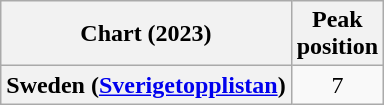<table class="wikitable plainrowheaders" style="text-align:center">
<tr>
<th scope="col">Chart (2023)</th>
<th scope="col">Peak<br>position</th>
</tr>
<tr>
<th scope="row">Sweden (<a href='#'>Sverigetopplistan</a>)</th>
<td>7</td>
</tr>
</table>
